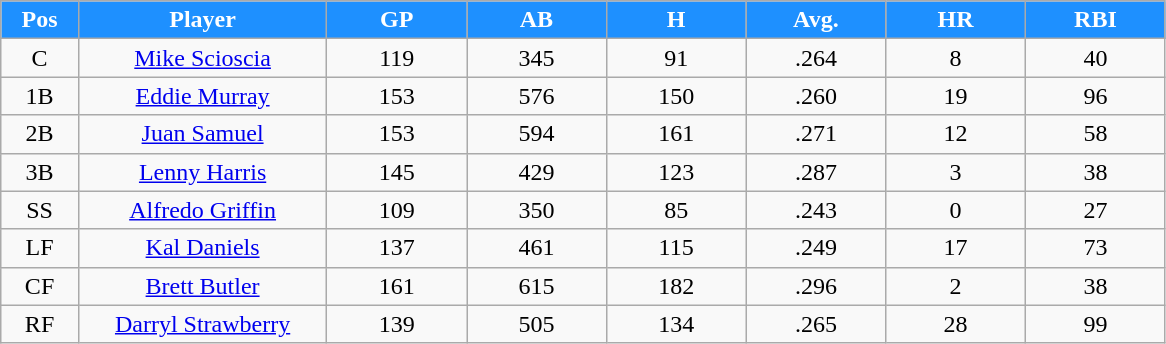<table class="wikitable sortable">
<tr>
<th style="background:#1E90FF;color:#ffffff;" width="5%">Pos</th>
<th style="background:#1E90FF;color:#ffffff;" width="16%">Player</th>
<th style="background:#1E90FF;color:#ffffff;" width="9%">GP</th>
<th style="background:#1E90FF;color:#ffffff;" width="9%">AB</th>
<th style="background:#1E90FF;color:#ffffff;" width="9%">H</th>
<th style="background:#1E90FF;color:#ffffff;" width="9%">Avg.</th>
<th style="background:#1E90FF;color:#ffffff;" width="9%">HR</th>
<th style="background:#1E90FF;color:#ffffff;" width="9%">RBI</th>
</tr>
<tr align="center">
<td>C</td>
<td><a href='#'>Mike Scioscia</a></td>
<td>119</td>
<td>345</td>
<td>91</td>
<td>.264</td>
<td>8</td>
<td>40</td>
</tr>
<tr align="center">
<td>1B</td>
<td><a href='#'>Eddie Murray</a></td>
<td>153</td>
<td>576</td>
<td>150</td>
<td>.260</td>
<td>19</td>
<td>96</td>
</tr>
<tr align="center">
<td>2B</td>
<td><a href='#'>Juan Samuel</a></td>
<td>153</td>
<td>594</td>
<td>161</td>
<td>.271</td>
<td>12</td>
<td>58</td>
</tr>
<tr align="center">
<td>3B</td>
<td><a href='#'>Lenny Harris</a></td>
<td>145</td>
<td>429</td>
<td>123</td>
<td>.287</td>
<td>3</td>
<td>38</td>
</tr>
<tr align="center">
<td>SS</td>
<td><a href='#'>Alfredo Griffin</a></td>
<td>109</td>
<td>350</td>
<td>85</td>
<td>.243</td>
<td>0</td>
<td>27</td>
</tr>
<tr align="center">
<td>LF</td>
<td><a href='#'>Kal Daniels</a></td>
<td>137</td>
<td>461</td>
<td>115</td>
<td>.249</td>
<td>17</td>
<td>73</td>
</tr>
<tr align="center">
<td>CF</td>
<td><a href='#'>Brett Butler</a></td>
<td>161</td>
<td>615</td>
<td>182</td>
<td>.296</td>
<td>2</td>
<td>38</td>
</tr>
<tr align="center">
<td>RF</td>
<td><a href='#'>Darryl Strawberry</a></td>
<td>139</td>
<td>505</td>
<td>134</td>
<td>.265</td>
<td>28</td>
<td>99</td>
</tr>
</table>
